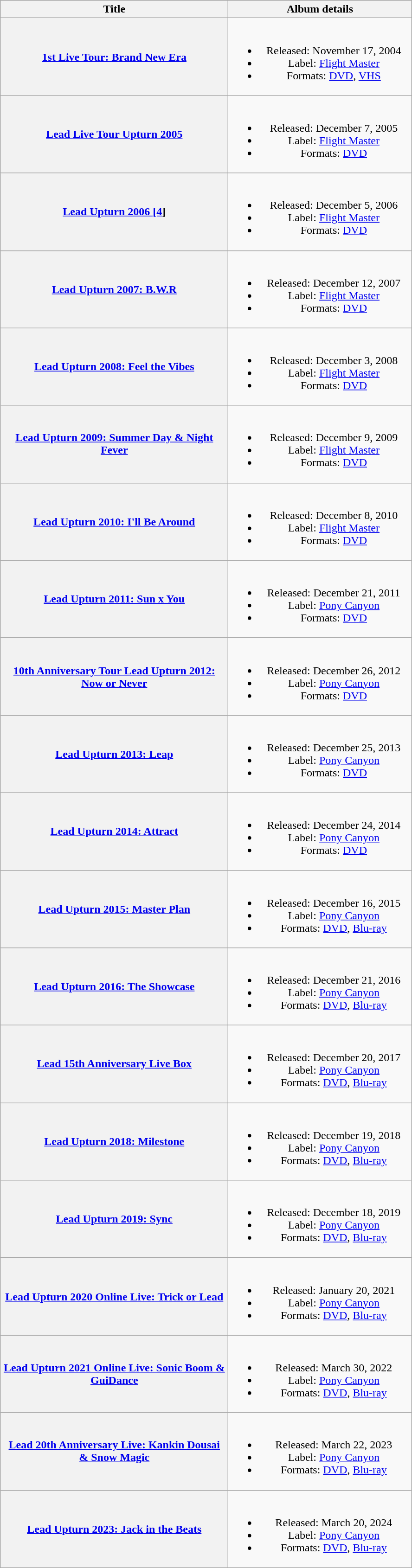<table class="wikitable sortable plainrowheaders" style="text-align:center;">
<tr bgcolor="#CCCCCC">
<th scope="col" style="width:20em;">Title</th>
<th scope="col" style="width:16em;">Album details</th>
</tr>
<tr>
<th scope="row"><a href='#'>1st Live Tour: Brand New Era</a></th>
<td><br><ul><li>Released: November 17, 2004</li><li>Label: <a href='#'>Flight Master</a></li><li>Formats: <a href='#'>DVD</a>, <a href='#'>VHS</a></li></ul></td>
</tr>
<tr>
<th scope="row"><a href='#'>Lead Live Tour Upturn 2005</a></th>
<td><br><ul><li>Released: December 7, 2005</li><li>Label: <a href='#'>Flight Master</a></li><li>Formats: <a href='#'>DVD</a></li></ul></td>
</tr>
<tr>
<th scope="row"><a href='#'>Lead Upturn 2006 [4</a>]</th>
<td><br><ul><li>Released: December 5, 2006</li><li>Label: <a href='#'>Flight Master</a></li><li>Formats: <a href='#'>DVD</a></li></ul></td>
</tr>
<tr>
<th scope="row"><a href='#'>Lead Upturn 2007: B.W.R</a></th>
<td><br><ul><li>Released: December 12, 2007</li><li>Label: <a href='#'>Flight Master</a></li><li>Formats: <a href='#'>DVD</a></li></ul></td>
</tr>
<tr>
<th scope="row"><a href='#'>Lead Upturn 2008: Feel the Vibes</a></th>
<td><br><ul><li>Released: December 3, 2008</li><li>Label: <a href='#'>Flight Master</a></li><li>Formats: <a href='#'>DVD</a></li></ul></td>
</tr>
<tr>
<th scope="row"><a href='#'>Lead Upturn 2009: Summer Day & Night Fever</a></th>
<td><br><ul><li>Released: December 9, 2009</li><li>Label: <a href='#'>Flight Master</a></li><li>Formats: <a href='#'>DVD</a></li></ul></td>
</tr>
<tr>
<th scope="row"><a href='#'>Lead Upturn 2010: I'll Be Around</a></th>
<td><br><ul><li>Released: December 8, 2010</li><li>Label: <a href='#'>Flight Master</a></li><li>Formats: <a href='#'>DVD</a></li></ul></td>
</tr>
<tr>
<th scope="row"><a href='#'>Lead Upturn 2011: Sun x You</a></th>
<td><br><ul><li>Released: December 21, 2011</li><li>Label: <a href='#'>Pony Canyon</a></li><li>Formats: <a href='#'>DVD</a></li></ul></td>
</tr>
<tr>
<th scope="row"><a href='#'>10th Anniversary Tour Lead Upturn 2012: Now or Never</a></th>
<td><br><ul><li>Released: December 26, 2012</li><li>Label: <a href='#'>Pony Canyon</a></li><li>Formats: <a href='#'>DVD</a></li></ul></td>
</tr>
<tr>
<th scope="row"><a href='#'>Lead Upturn 2013: Leap</a></th>
<td><br><ul><li>Released: December 25, 2013</li><li>Label: <a href='#'>Pony Canyon</a></li><li>Formats: <a href='#'>DVD</a></li></ul></td>
</tr>
<tr>
<th scope="row"><a href='#'>Lead Upturn 2014: Attract</a></th>
<td><br><ul><li>Released: December 24, 2014</li><li>Label: <a href='#'>Pony Canyon</a></li><li>Formats: <a href='#'>DVD</a></li></ul></td>
</tr>
<tr>
<th scope="row"><a href='#'>Lead Upturn 2015: Master Plan</a></th>
<td><br><ul><li>Released: December 16, 2015</li><li>Label: <a href='#'>Pony Canyon</a></li><li>Formats: <a href='#'>DVD</a>, <a href='#'>Blu-ray</a></li></ul></td>
</tr>
<tr>
<th scope="row"><a href='#'>Lead Upturn 2016: The Showcase</a></th>
<td><br><ul><li>Released: December 21, 2016</li><li>Label: <a href='#'>Pony Canyon</a></li><li>Formats: <a href='#'>DVD</a>, <a href='#'>Blu-ray</a></li></ul></td>
</tr>
<tr>
<th scope="row"><a href='#'>Lead 15th Anniversary Live Box</a></th>
<td><br><ul><li>Released: December 20, 2017</li><li>Label: <a href='#'>Pony Canyon</a></li><li>Formats: <a href='#'>DVD</a>, <a href='#'>Blu-ray</a></li></ul></td>
</tr>
<tr>
<th scope="row"><a href='#'>Lead Upturn 2018: Milestone</a></th>
<td><br><ul><li>Released: December 19, 2018</li><li>Label: <a href='#'>Pony Canyon</a></li><li>Formats: <a href='#'>DVD</a>, <a href='#'>Blu-ray</a></li></ul></td>
</tr>
<tr>
<th scope="row"><a href='#'>Lead Upturn 2019: Sync</a></th>
<td><br><ul><li>Released: December 18, 2019</li><li>Label: <a href='#'>Pony Canyon</a></li><li>Formats: <a href='#'>DVD</a>, <a href='#'>Blu-ray</a></li></ul></td>
</tr>
<tr>
<th scope="row"><a href='#'>Lead Upturn 2020 Online Live: Trick or Lead</a></th>
<td><br><ul><li>Released: January 20, 2021</li><li>Label: <a href='#'>Pony Canyon</a></li><li>Formats: <a href='#'>DVD</a>, <a href='#'>Blu-ray</a></li></ul></td>
</tr>
<tr>
<th scope="row"><a href='#'>Lead Upturn 2021 Online Live: Sonic Boom & GuiDance</a></th>
<td><br><ul><li>Released: March 30, 2022</li><li>Label: <a href='#'>Pony Canyon</a></li><li>Formats: <a href='#'>DVD</a>, <a href='#'>Blu-ray</a></li></ul></td>
</tr>
<tr>
<th scope="row"><a href='#'>Lead 20th Anniversary Live: Kankin Dousai & Snow Magic</a></th>
<td><br><ul><li>Released: March 22, 2023</li><li>Label: <a href='#'>Pony Canyon</a></li><li>Formats: <a href='#'>DVD</a>, <a href='#'>Blu-ray</a></li></ul></td>
</tr>
<tr>
<th scope="row"><a href='#'>Lead Upturn 2023: Jack in the Beats</a></th>
<td><br><ul><li>Released: March 20, 2024</li><li>Label: <a href='#'>Pony Canyon</a></li><li>Formats: <a href='#'>DVD</a>, <a href='#'>Blu-ray</a></li></ul></td>
</tr>
</table>
